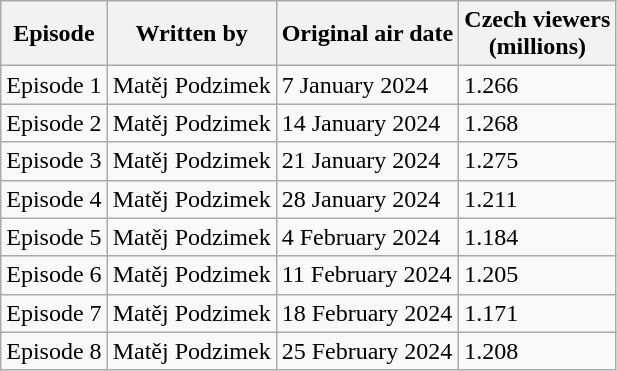<table class="wikitable">
<tr>
<th>Episode</th>
<th>Written by</th>
<th>Original air date</th>
<th>Czech viewers<br>(millions)</th>
</tr>
<tr>
<td>Episode 1</td>
<td>Matěj Podzimek</td>
<td>7 January 2024</td>
<td>1.266</td>
</tr>
<tr>
<td>Episode 2</td>
<td>Matěj Podzimek</td>
<td>14 January 2024</td>
<td>1.268</td>
</tr>
<tr>
<td>Episode 3</td>
<td>Matěj Podzimek</td>
<td>21 January 2024</td>
<td>1.275</td>
</tr>
<tr>
<td>Episode 4</td>
<td>Matěj Podzimek</td>
<td>28 January 2024</td>
<td>1.211</td>
</tr>
<tr>
<td>Episode 5</td>
<td>Matěj Podzimek</td>
<td>4 February 2024</td>
<td>1.184</td>
</tr>
<tr>
<td>Episode 6</td>
<td>Matěj Podzimek</td>
<td>11 February 2024</td>
<td>1.205</td>
</tr>
<tr>
<td>Episode 7</td>
<td>Matěj Podzimek</td>
<td>18 February 2024</td>
<td>1.171</td>
</tr>
<tr>
<td>Episode 8</td>
<td>Matěj Podzimek</td>
<td>25 February 2024</td>
<td>1.208</td>
</tr>
</table>
